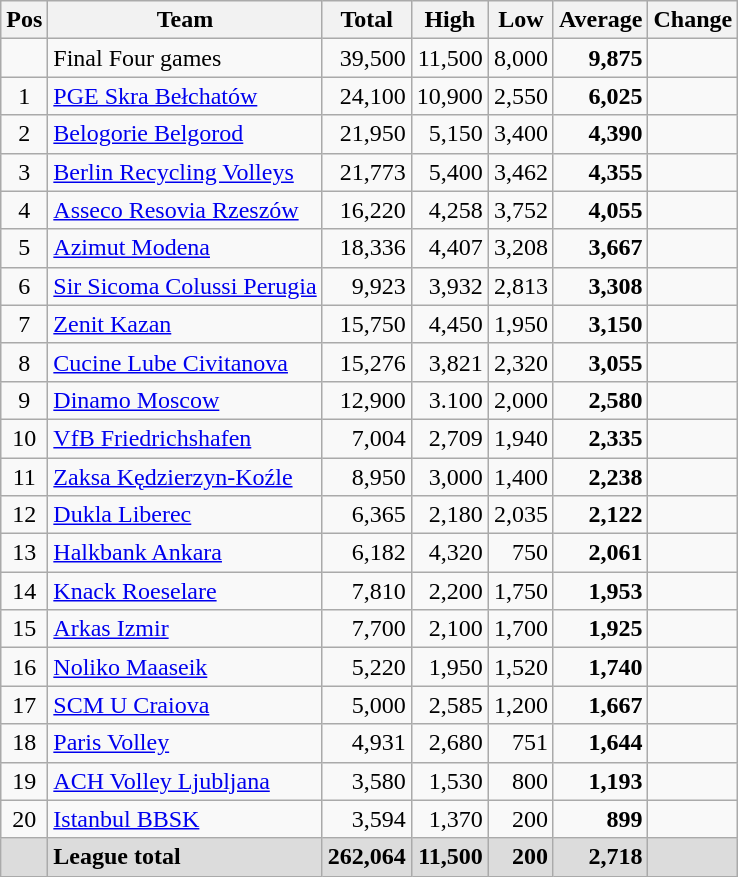<table class="wikitable sortable" style="text-align:right">
<tr>
<th>Pos</th>
<th>Team</th>
<th>Total</th>
<th>High</th>
<th>Low</th>
<th>Average</th>
<th>Change</th>
</tr>
<tr>
<td style="text-align:center"></td>
<td style="text-align:left">Final Four games</td>
<td>39,500</td>
<td>11,500</td>
<td>8,000</td>
<td><strong>9,875</strong></td>
<td></td>
</tr>
<tr>
<td style="text-align:center">1</td>
<td style="text-align:left"> <a href='#'>PGE Skra Bełchatów</a></td>
<td>24,100</td>
<td>10,900</td>
<td>2,550</td>
<td><strong>6,025</strong></td>
<td></td>
</tr>
<tr>
<td style="text-align:center">2</td>
<td style="text-align:left"> <a href='#'>Belogorie Belgorod</a></td>
<td>21,950</td>
<td>5,150</td>
<td>3,400</td>
<td><strong>4,390</strong></td>
<td></td>
</tr>
<tr>
<td style="text-align:center">3</td>
<td style="text-align:left"> <a href='#'>Berlin Recycling Volleys</a></td>
<td>21,773</td>
<td>5,400</td>
<td>3,462</td>
<td><strong>4,355</strong></td>
<td></td>
</tr>
<tr>
<td style="text-align:center">4</td>
<td style="text-align:left"> <a href='#'>Asseco Resovia Rzeszów</a></td>
<td>16,220</td>
<td>4,258</td>
<td>3,752</td>
<td><strong>4,055</strong></td>
<td></td>
</tr>
<tr>
<td style="text-align:center">5</td>
<td style="text-align:left"> <a href='#'>Azimut Modena</a></td>
<td>18,336</td>
<td>4,407</td>
<td>3,208</td>
<td><strong>3,667</strong></td>
<td></td>
</tr>
<tr>
<td style="text-align:center">6</td>
<td style="text-align:left"> <a href='#'>Sir Sicoma Colussi Perugia</a></td>
<td>9,923</td>
<td>3,932</td>
<td>2,813</td>
<td><strong>3,308</strong></td>
<td></td>
</tr>
<tr>
<td style="text-align:center">7</td>
<td style="text-align:left"> <a href='#'>Zenit Kazan</a></td>
<td>15,750</td>
<td>4,450</td>
<td>1,950</td>
<td><strong>3,150</strong></td>
<td></td>
</tr>
<tr>
<td style="text-align:center">8</td>
<td style="text-align:left"> <a href='#'>Cucine Lube Civitanova</a></td>
<td>15,276</td>
<td>3,821</td>
<td>2,320</td>
<td><strong>3,055</strong></td>
<td></td>
</tr>
<tr>
<td style="text-align:center">9</td>
<td style="text-align:left"> <a href='#'>Dinamo Moscow</a></td>
<td>12,900</td>
<td>3.100</td>
<td>2,000</td>
<td><strong>2,580</strong></td>
<td></td>
</tr>
<tr>
<td style="text-align:center">10</td>
<td style="text-align:left"> <a href='#'>VfB Friedrichshafen</a></td>
<td>7,004</td>
<td>2,709</td>
<td>1,940</td>
<td><strong>2,335</strong></td>
<td></td>
</tr>
<tr>
<td style="text-align:center">11</td>
<td style="text-align:left"> <a href='#'>Zaksa Kędzierzyn-Koźle</a></td>
<td>8,950</td>
<td>3,000</td>
<td>1,400</td>
<td><strong>2,238</strong></td>
<td></td>
</tr>
<tr>
<td style="text-align:center">12</td>
<td style="text-align:left"> <a href='#'>Dukla Liberec</a></td>
<td>6,365</td>
<td>2,180</td>
<td>2,035</td>
<td><strong>2,122</strong></td>
<td></td>
</tr>
<tr>
<td style="text-align:center">13</td>
<td style="text-align:left"> <a href='#'>Halkbank Ankara</a></td>
<td>6,182</td>
<td>4,320</td>
<td>750</td>
<td><strong>2,061</strong></td>
<td></td>
</tr>
<tr>
<td style="text-align:center">14</td>
<td style="text-align:left"> <a href='#'>Knack Roeselare</a></td>
<td>7,810</td>
<td>2,200</td>
<td>1,750</td>
<td><strong>1,953</strong></td>
<td></td>
</tr>
<tr>
<td style="text-align:center">15</td>
<td style="text-align:left"> <a href='#'>Arkas Izmir</a></td>
<td>7,700</td>
<td>2,100</td>
<td>1,700</td>
<td><strong>1,925</strong></td>
<td></td>
</tr>
<tr>
<td style="text-align:center">16</td>
<td style="text-align:left"> <a href='#'>Noliko Maaseik</a></td>
<td>5,220</td>
<td>1,950</td>
<td>1,520</td>
<td><strong>1,740</strong></td>
<td></td>
</tr>
<tr>
<td style="text-align:center">17</td>
<td style="text-align:left"> <a href='#'>SCM U Craiova</a></td>
<td>5,000</td>
<td>2,585</td>
<td>1,200</td>
<td><strong>1,667</strong></td>
<td></td>
</tr>
<tr>
<td style="text-align:center">18</td>
<td style="text-align:left"> <a href='#'>Paris Volley</a></td>
<td>4,931</td>
<td>2,680</td>
<td>751</td>
<td><strong>1,644</strong></td>
<td></td>
</tr>
<tr>
<td style="text-align:center">19</td>
<td style="text-align:left"> <a href='#'>ACH Volley Ljubljana</a></td>
<td>3,580</td>
<td>1,530</td>
<td>800</td>
<td><strong>1,193</strong></td>
<td></td>
</tr>
<tr>
<td style="text-align:center">20</td>
<td style="text-align:left"> <a href='#'>Istanbul BBSK</a></td>
<td>3,594</td>
<td>1,370</td>
<td>200</td>
<td><strong>899</strong></td>
<td></td>
</tr>
<tr>
<td bgcolor=#DCDCDC></td>
<td bgcolor=#DCDCDC style="text-align:left"><strong>League total</strong></td>
<td bgcolor=#DCDCDC><strong>262,064</strong></td>
<td bgcolor=#DCDCDC><strong>11,500</strong></td>
<td bgcolor=#DCDCDC><strong>200</strong></td>
<td bgcolor=#DCDCDC><strong>2,718</strong></td>
<td bgcolor=#DCDCDC></td>
</tr>
</table>
